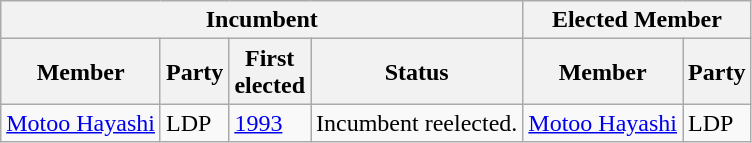<table class="wikitable sortable">
<tr>
<th colspan=4>Incumbent</th>
<th colspan=2>Elected Member</th>
</tr>
<tr>
<th>Member</th>
<th>Party</th>
<th>First<br>elected</th>
<th>Status</th>
<th>Member</th>
<th>Party</th>
</tr>
<tr>
<td><a href='#'>Motoo Hayashi</a></td>
<td>LDP</td>
<td><a href='#'>1993</a></td>
<td>Incumbent reelected.</td>
<td><a href='#'>Motoo Hayashi</a></td>
<td>LDP</td>
</tr>
</table>
